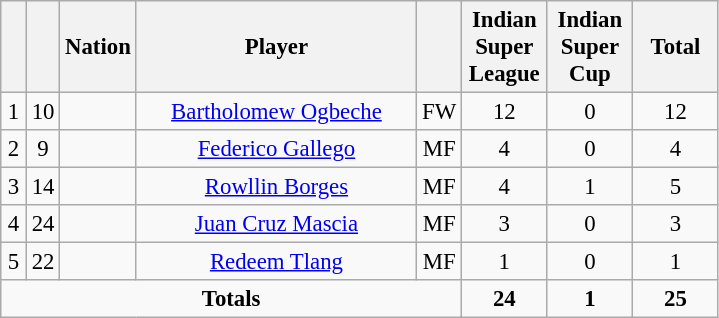<table class="wikitable sortable" style="font-size: 95%; text-align: center">
<tr>
<th width=10></th>
<th width=10></th>
<th width=10>Nation</th>
<th width=180>Player</th>
<th width=10></th>
<th width=50>Indian Super League</th>
<th width=50>Indian Super Cup</th>
<th width=50>Total</th>
</tr>
<tr>
<td>1</td>
<td>10</td>
<td></td>
<td><a href='#'>Bartholomew Ogbeche</a></td>
<td>FW</td>
<td>12</td>
<td>0</td>
<td>12</td>
</tr>
<tr>
<td>2</td>
<td>9</td>
<td></td>
<td><a href='#'>Federico Gallego</a></td>
<td>MF</td>
<td>4</td>
<td>0</td>
<td>4</td>
</tr>
<tr>
<td>3</td>
<td>14</td>
<td></td>
<td><a href='#'>Rowllin Borges</a></td>
<td>MF</td>
<td>4</td>
<td>1</td>
<td>5</td>
</tr>
<tr>
<td>4</td>
<td>24</td>
<td></td>
<td><a href='#'>Juan Cruz Mascia</a></td>
<td>MF</td>
<td>3</td>
<td>0</td>
<td>3</td>
</tr>
<tr>
<td>5</td>
<td>22</td>
<td></td>
<td><a href='#'>Redeem Tlang</a></td>
<td>MF</td>
<td>1</td>
<td>0</td>
<td>1</td>
</tr>
<tr class="sortbottom">
<td colspan="5" text-align: center;"><strong>Totals</strong></td>
<td><strong>24</strong></td>
<td><strong>1</strong></td>
<td><strong>25</strong></td>
</tr>
</table>
